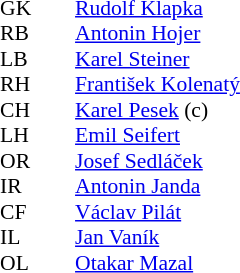<table style="font-size:90%;margin-left:auto; margin-right:auto;" cellspacing="0" cellpadding="0">
<tr>
<th width="25"></th>
<th width="25"></th>
</tr>
<tr>
<td>GK</td>
<td></td>
<td><a href='#'>Rudolf Klapka</a></td>
</tr>
<tr>
<td>RB</td>
<td></td>
<td><a href='#'>Antonin Hojer</a></td>
</tr>
<tr>
<td>LB</td>
<td></td>
<td><a href='#'>Karel Steiner</a></td>
</tr>
<tr>
<td>RH</td>
<td></td>
<td><a href='#'>František Kolenatý</a></td>
</tr>
<tr>
<td>CH</td>
<td></td>
<td><a href='#'>Karel Pesek</a> (c)</td>
</tr>
<tr>
<td>LH</td>
<td></td>
<td><a href='#'>Emil Seifert</a></td>
</tr>
<tr>
<td>OR</td>
<td></td>
<td><a href='#'>Josef Sedláček</a></td>
</tr>
<tr>
<td>IR</td>
<td></td>
<td><a href='#'>Antonin Janda</a></td>
</tr>
<tr>
<td>CF</td>
<td></td>
<td><a href='#'>Václav Pilát</a></td>
</tr>
<tr>
<td>IL</td>
<td></td>
<td><a href='#'>Jan Vaník</a></td>
</tr>
<tr>
<td>OL</td>
<td></td>
<td><a href='#'>Otakar Mazal</a></td>
</tr>
<tr>
</tr>
</table>
